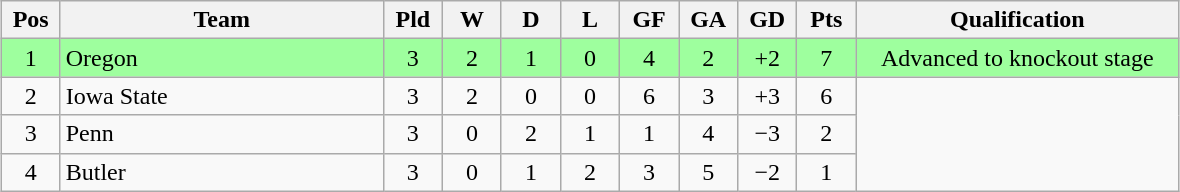<table class="wikitable" style="text-align:center; margin: 1em auto">
<tr>
<th style=width:2em>Pos</th>
<th style=width:13em>Team</th>
<th style=width:2em>Pld</th>
<th style=width:2em>W</th>
<th style=width:2em>D</th>
<th style=width:2em>L</th>
<th style=width:2em>GF</th>
<th style=width:2em>GA</th>
<th style=width:2em>GD</th>
<th style=width:2em>Pts</th>
<th style=width:13em>Qualification</th>
</tr>
<tr bgcolor="#9eff9e">
<td>1</td>
<td style="text-align:left">Oregon</td>
<td>3</td>
<td>2</td>
<td>1</td>
<td>0</td>
<td>4</td>
<td>2</td>
<td>+2</td>
<td>7</td>
<td>Advanced to knockout stage</td>
</tr>
<tr>
<td>2</td>
<td style="text-align:left">Iowa State</td>
<td>3</td>
<td>2</td>
<td>0</td>
<td>0</td>
<td>6</td>
<td>3</td>
<td>+3</td>
<td>6</td>
<td rowspan="3"></td>
</tr>
<tr>
<td>3</td>
<td style="text-align:left">Penn</td>
<td>3</td>
<td>0</td>
<td>2</td>
<td>1</td>
<td>1</td>
<td>4</td>
<td>−3</td>
<td>2</td>
</tr>
<tr>
<td>4</td>
<td style="text-align:left">Butler</td>
<td>3</td>
<td>0</td>
<td>1</td>
<td>2</td>
<td>3</td>
<td>5</td>
<td>−2</td>
<td>1</td>
</tr>
</table>
